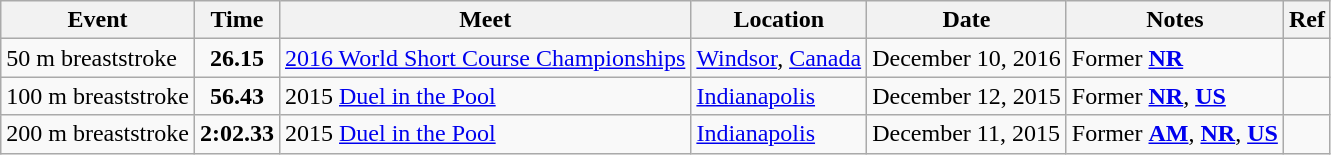<table class="wikitable">
<tr>
<th>Event</th>
<th>Time</th>
<th>Meet</th>
<th>Location</th>
<th>Date</th>
<th>Notes</th>
<th>Ref</th>
</tr>
<tr>
<td>50 m breaststroke</td>
<td style="text-align:center;"><strong>26.15</strong></td>
<td><a href='#'>2016 World Short Course Championships</a></td>
<td><a href='#'>Windsor</a>, <a href='#'>Canada</a></td>
<td>December 10, 2016</td>
<td>Former <strong><a href='#'>NR</a></strong></td>
<td style="text-align:center;"></td>
</tr>
<tr>
<td>100 m breaststroke</td>
<td style="text-align:center;"><strong>56.43</strong></td>
<td>2015 <a href='#'>Duel in the Pool</a></td>
<td><a href='#'>Indianapolis</a></td>
<td>December 12, 2015</td>
<td>Former <strong><a href='#'>NR</a></strong>, <strong><a href='#'>US</a></strong></td>
<td style="text-align:center;"></td>
</tr>
<tr>
<td>200 m breaststroke</td>
<td style="text-align:center;"><strong>2:02.33</strong></td>
<td>2015 <a href='#'>Duel in the Pool</a></td>
<td><a href='#'>Indianapolis</a></td>
<td>December 11, 2015</td>
<td>Former <strong><a href='#'>AM</a></strong>, <strong><a href='#'>NR</a></strong>, <strong><a href='#'>US</a></strong></td>
<td style="text-align:center;"></td>
</tr>
</table>
